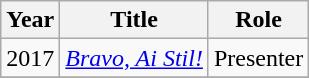<table class="wikitable">
<tr>
<th>Year</th>
<th>Title</th>
<th>Role</th>
</tr>
<tr>
<td>2017</td>
<td><em><a href='#'>Bravo, Ai Stil!</a></em></td>
<td>Presenter</td>
</tr>
<tr>
</tr>
</table>
